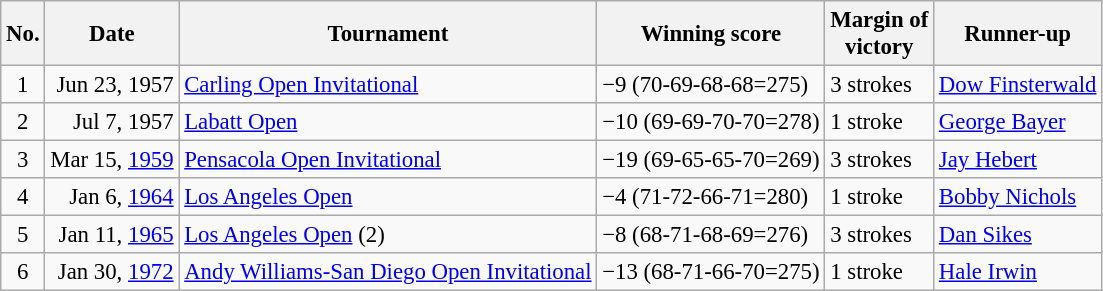<table class="wikitable" style="font-size:95%;">
<tr>
<th>No.</th>
<th>Date</th>
<th>Tournament</th>
<th>Winning score</th>
<th>Margin of<br>victory</th>
<th>Runner-up</th>
</tr>
<tr>
<td align=center>1</td>
<td align=right>Jun 23, 1957</td>
<td><a href='#'>Carling Open Invitational</a></td>
<td>−9 (70-69-68-68=275)</td>
<td>3 strokes</td>
<td> <a href='#'>Dow Finsterwald</a></td>
</tr>
<tr>
<td align=center>2</td>
<td align=right>Jul 7, 1957</td>
<td><a href='#'>Labatt Open</a></td>
<td>−10 (69-69-70-70=278)</td>
<td>1 stroke</td>
<td> <a href='#'>George Bayer</a></td>
</tr>
<tr>
<td align=center>3</td>
<td align=right>Mar 15, <a href='#'>1959</a></td>
<td><a href='#'>Pensacola Open Invitational</a></td>
<td>−19 (69-65-65-70=269)</td>
<td>3 strokes</td>
<td> <a href='#'>Jay Hebert</a></td>
</tr>
<tr>
<td align=center>4</td>
<td align=right>Jan 6, <a href='#'>1964</a></td>
<td><a href='#'>Los Angeles Open</a></td>
<td>−4 (71-72-66-71=280)</td>
<td>1 stroke</td>
<td> <a href='#'>Bobby Nichols</a></td>
</tr>
<tr>
<td align=center>5</td>
<td align=right>Jan 11, <a href='#'>1965</a></td>
<td><a href='#'>Los Angeles Open</a> (2)</td>
<td>−8 (68-71-68-69=276)</td>
<td>3 strokes</td>
<td> <a href='#'>Dan Sikes</a></td>
</tr>
<tr>
<td align=center>6</td>
<td align=right>Jan 30, <a href='#'>1972</a></td>
<td><a href='#'>Andy Williams-San Diego Open Invitational</a></td>
<td>−13 (68-71-66-70=275)</td>
<td>1 stroke</td>
<td> <a href='#'>Hale Irwin</a></td>
</tr>
</table>
